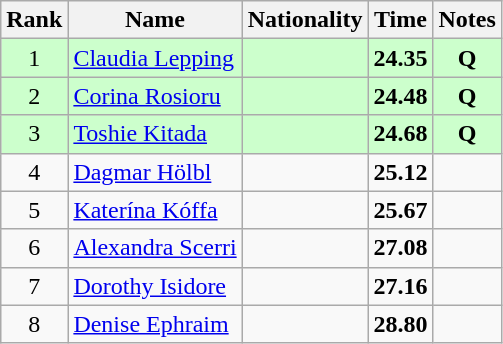<table class="wikitable sortable" style="text-align:center">
<tr>
<th>Rank</th>
<th>Name</th>
<th>Nationality</th>
<th>Time</th>
<th>Notes</th>
</tr>
<tr bgcolor=ccffcc>
<td>1</td>
<td align=left><a href='#'>Claudia Lepping</a></td>
<td align=left></td>
<td><strong>24.35</strong></td>
<td><strong>Q</strong></td>
</tr>
<tr bgcolor=ccffcc>
<td>2</td>
<td align=left><a href='#'>Corina Rosioru</a></td>
<td align=left></td>
<td><strong>24.48</strong></td>
<td><strong>Q</strong></td>
</tr>
<tr bgcolor=ccffcc>
<td>3</td>
<td align=left><a href='#'>Toshie Kitada</a></td>
<td align=left></td>
<td><strong>24.68</strong></td>
<td><strong>Q</strong></td>
</tr>
<tr>
<td>4</td>
<td align=left><a href='#'>Dagmar Hölbl</a></td>
<td align=left></td>
<td><strong>25.12</strong></td>
<td></td>
</tr>
<tr>
<td>5</td>
<td align=left><a href='#'>Katerína Kóffa</a></td>
<td align=left></td>
<td><strong>25.67</strong></td>
<td></td>
</tr>
<tr>
<td>6</td>
<td align=left><a href='#'>Alexandra Scerri</a></td>
<td align=left></td>
<td><strong>27.08</strong></td>
<td></td>
</tr>
<tr>
<td>7</td>
<td align=left><a href='#'>Dorothy Isidore</a></td>
<td align=left></td>
<td><strong>27.16</strong></td>
<td></td>
</tr>
<tr>
<td>8</td>
<td align=left><a href='#'>Denise Ephraim</a></td>
<td align=left></td>
<td><strong>28.80</strong></td>
<td></td>
</tr>
</table>
